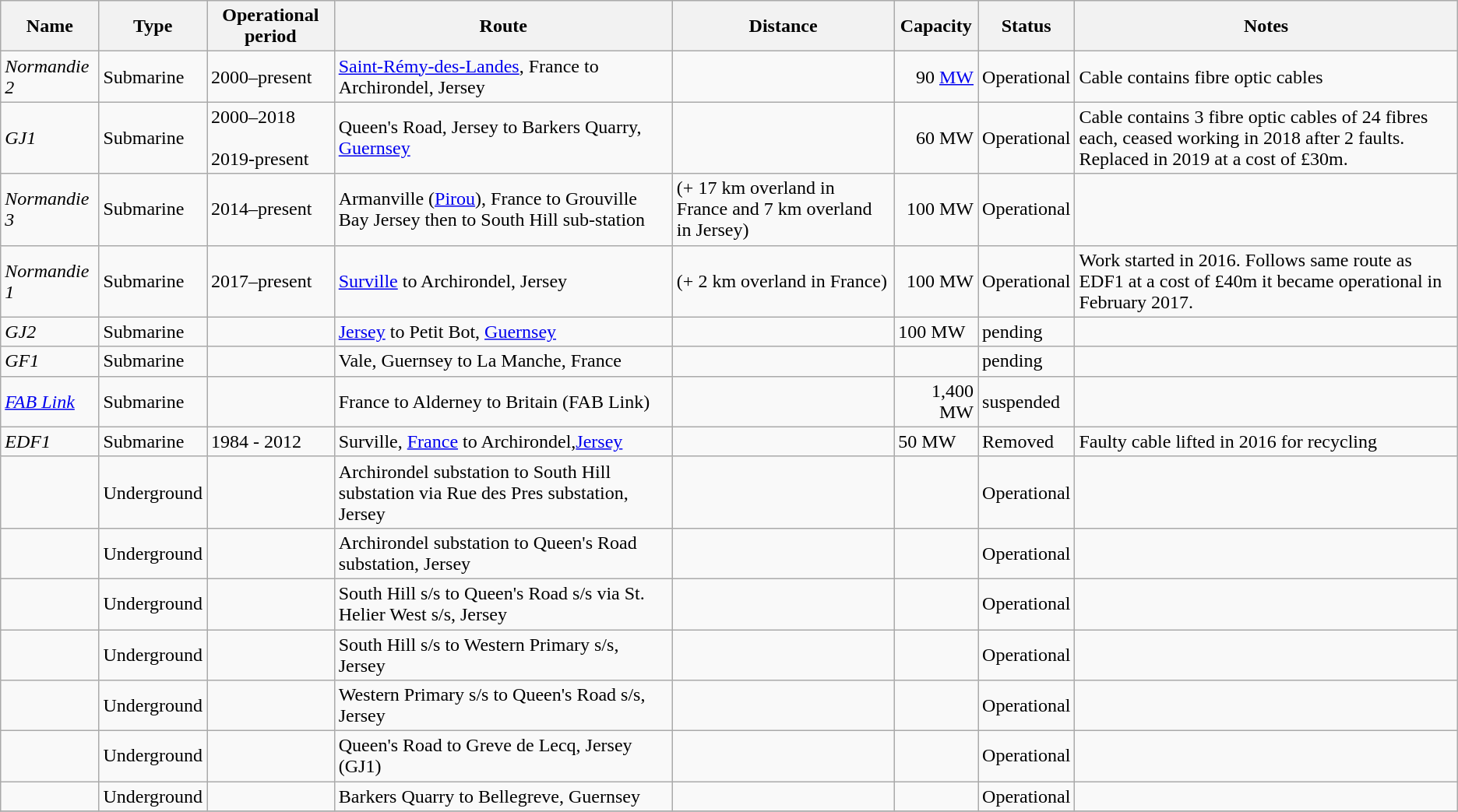<table class="wikitable sortable">
<tr>
<th>Name</th>
<th>Type</th>
<th>Operational period</th>
<th>Route</th>
<th>Distance</th>
<th>Capacity</th>
<th>Status</th>
<th>Notes</th>
</tr>
<tr>
<td><em>Normandie 2</em></td>
<td>Submarine</td>
<td>2000–present</td>
<td><a href='#'>Saint-Rémy-des-Landes</a>, France to Archirondel, Jersey</td>
<td></td>
<td style="text-align: right;">90 <a href='#'>MW</a></td>
<td>Operational</td>
<td>Cable contains fibre optic cables</td>
</tr>
<tr>
<td><em>GJ1</em></td>
<td>Submarine</td>
<td>2000–2018<br><br>2019-present</td>
<td>Queen's Road, Jersey to Barkers Quarry, <a href='#'>Guernsey</a></td>
<td></td>
<td style="text-align: right;">60 MW</td>
<td>Operational</td>
<td>Cable contains 3 fibre optic cables of 24 fibres each, ceased working in 2018 after 2 faults.<br> Replaced in 2019 at a cost of £30m.</td>
</tr>
<tr>
<td><em>Normandie 3</em></td>
<td>Submarine</td>
<td>2014–present</td>
<td>Armanville (<a href='#'>Pirou</a>), France to Grouville Bay Jersey then to South Hill sub-station</td>
<td> (+ 17 km overland in France and 7 km overland in Jersey)</td>
<td style="text-align: right;">100 MW</td>
<td>Operational</td>
<td></td>
</tr>
<tr>
<td><em>Normandie 1</em></td>
<td>Submarine</td>
<td>2017–present</td>
<td><a href='#'>Surville</a> to Archirondel, Jersey</td>
<td> (+ 2 km overland in France)</td>
<td style="text-align: right;">100 MW</td>
<td>Operational</td>
<td>Work started in 2016. Follows same route as EDF1 at a cost of £40m it became operational in February 2017.</td>
</tr>
<tr>
<td><em>GJ2</em></td>
<td>Submarine</td>
<td></td>
<td><a href='#'>Jersey</a> to Petit Bot, <a href='#'>Guernsey</a></td>
<td></td>
<td>100 MW</td>
<td>pending</td>
<td></td>
</tr>
<tr>
<td><em>GF1</em></td>
<td>Submarine</td>
<td></td>
<td>Vale, Guernsey to La Manche, France</td>
<td></td>
<td></td>
<td>pending</td>
<td></td>
</tr>
<tr>
<td><em><a href='#'>FAB Link</a></em></td>
<td>Submarine</td>
<td></td>
<td>France to Alderney to Britain (FAB Link)</td>
<td></td>
<td style="text-align: right;">1,400 MW</td>
<td>suspended</td>
<td></td>
</tr>
<tr>
<td><em>EDF1</em></td>
<td>Submarine</td>
<td>1984 - 2012</td>
<td>Surville, <a href='#'>France</a> to Archirondel,<a href='#'>Jersey</a></td>
<td></td>
<td>50 MW</td>
<td>Removed</td>
<td>Faulty cable lifted in 2016 for recycling</td>
</tr>
<tr>
<td></td>
<td>Underground</td>
<td></td>
<td>Archirondel substation to South Hill substation via Rue des Pres substation, Jersey</td>
<td></td>
<td></td>
<td>Operational</td>
<td></td>
</tr>
<tr>
<td></td>
<td>Underground</td>
<td></td>
<td>Archirondel substation to Queen's Road substation, Jersey</td>
<td></td>
<td></td>
<td>Operational</td>
<td></td>
</tr>
<tr>
<td></td>
<td>Underground</td>
<td></td>
<td>South Hill s/s to Queen's Road s/s via St. Helier West s/s, Jersey</td>
<td></td>
<td></td>
<td>Operational</td>
<td></td>
</tr>
<tr>
<td></td>
<td>Underground</td>
<td></td>
<td>South Hill s/s to Western Primary s/s, Jersey</td>
<td></td>
<td></td>
<td>Operational</td>
<td></td>
</tr>
<tr>
<td></td>
<td>Underground</td>
<td></td>
<td>Western Primary s/s to Queen's Road s/s, Jersey</td>
<td></td>
<td></td>
<td>Operational</td>
<td></td>
</tr>
<tr>
<td></td>
<td>Underground</td>
<td></td>
<td>Queen's Road to Greve   de Lecq, Jersey (GJ1)</td>
<td></td>
<td></td>
<td>Operational</td>
<td></td>
</tr>
<tr>
<td></td>
<td>Underground</td>
<td></td>
<td>Barkers Quarry to Bellegreve, Guernsey</td>
<td></td>
<td></td>
<td>Operational</td>
<td></td>
</tr>
<tr>
</tr>
</table>
